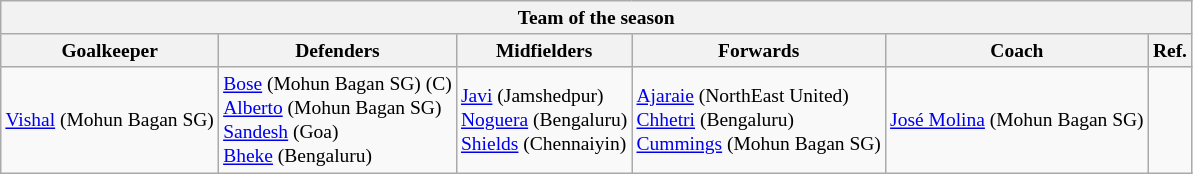<table class="wikitable collapsible" style="text-align: left; font-size:small;">
<tr>
<th colspan="6">Team of the season</th>
</tr>
<tr>
<th>Goalkeeper</th>
<th>Defenders</th>
<th>Midfielders</th>
<th>Forwards</th>
<th>Coach</th>
<th>Ref.</th>
</tr>
<tr>
<td> <a href='#'>Vishal</a> (Mohun Bagan SG)</td>
<td> <a href='#'>Bose</a> (Mohun Bagan SG) (C)<br> <a href='#'>Alberto</a> (Mohun Bagan SG)<br> <a href='#'>Sandesh</a> (Goa)<br> <a href='#'>Bheke</a> (Bengaluru)</td>
<td> <a href='#'>Javi</a> (Jamshedpur)<br> <a href='#'>Noguera</a> (Bengaluru)<br> <a href='#'>Shields</a> (Chennaiyin)</td>
<td> <a href='#'>Ajaraie</a> (NorthEast United)<br> <a href='#'>Chhetri</a> (Bengaluru)<br> <a href='#'>Cummings</a> (Mohun Bagan SG)</td>
<td> <a href='#'>José Molina</a> (Mohun Bagan SG)</td>
<td></td>
</tr>
</table>
